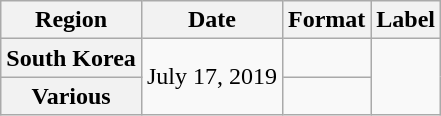<table class="wikitable plainrowheaders">
<tr>
<th>Region</th>
<th>Date</th>
<th>Format</th>
<th>Label</th>
</tr>
<tr>
<th scope="row">South Korea</th>
<td rowspan="2">July 17, 2019</td>
<td></td>
<td rowspan="2"></td>
</tr>
<tr>
<th scope="row">Various</th>
<td></td>
</tr>
</table>
